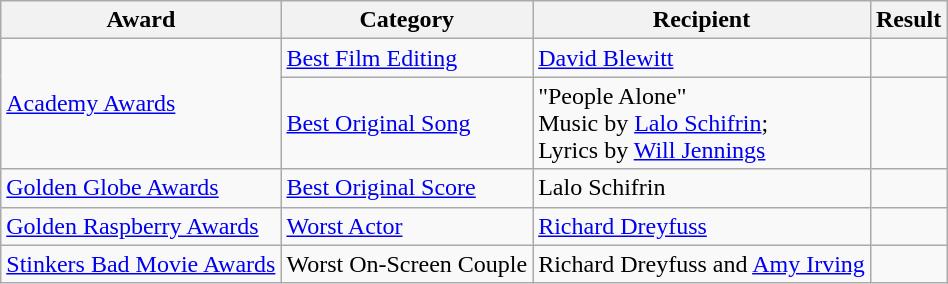<table class="wikitable plainrowheaders sortable">
<tr>
<th scope="col">Award</th>
<th scope="col">Category</th>
<th scope="col">Recipient</th>
<th scope="col">Result</th>
</tr>
<tr>
<td rowspan="2"><a href='#'>Academy Awards</a></td>
<td><a href='#'>Best Film Editing</a></td>
<td><a href='#'>David Blewitt</a></td>
<td></td>
</tr>
<tr>
<td><a href='#'>Best Original Song</a></td>
<td>"People Alone" <br> Music by <a href='#'>Lalo Schifrin</a>; <br> Lyrics by <a href='#'>Will Jennings</a></td>
<td></td>
</tr>
<tr>
<td><a href='#'>Golden Globe Awards</a></td>
<td><a href='#'>Best Original Score</a></td>
<td>Lalo Schifrin</td>
<td></td>
</tr>
<tr>
<td><a href='#'>Golden Raspberry Awards</a></td>
<td><a href='#'>Worst Actor</a></td>
<td><a href='#'>Richard Dreyfuss</a></td>
<td></td>
</tr>
<tr>
<td><a href='#'>Stinkers Bad Movie Awards</a></td>
<td>Worst On-Screen Couple</td>
<td>Richard Dreyfuss and <a href='#'>Amy Irving</a></td>
<td></td>
</tr>
</table>
